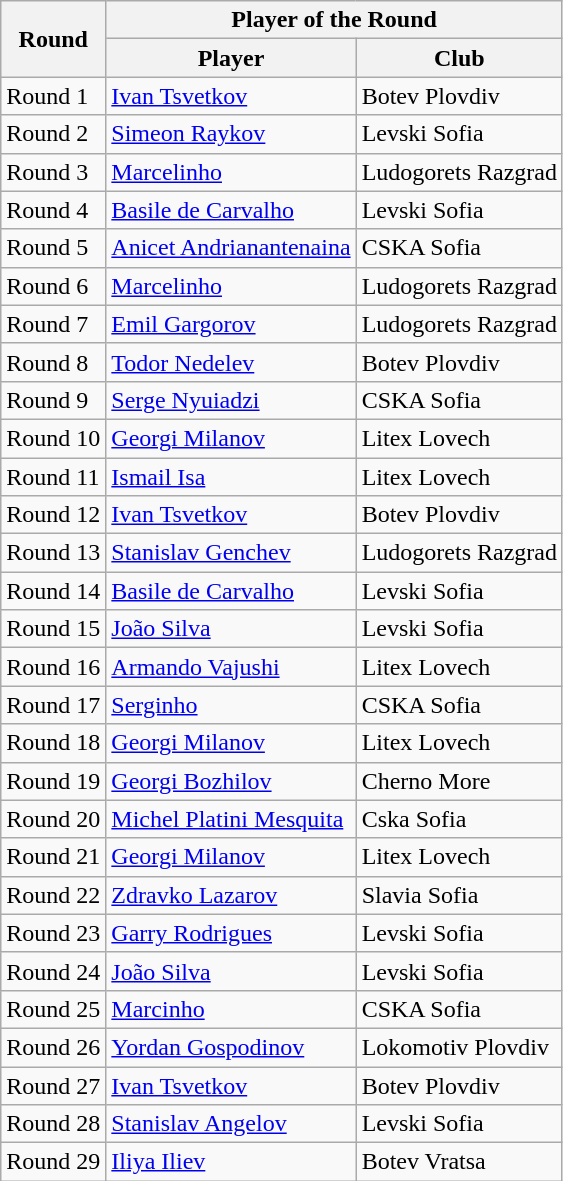<table class="wikitable">
<tr>
<th rowspan="2">Round</th>
<th colspan="2">Player of the Round</th>
</tr>
<tr>
<th>Player</th>
<th>Club</th>
</tr>
<tr>
<td>Round 1</td>
<td> <a href='#'>Ivan Tsvetkov</a></td>
<td>Botev Plovdiv</td>
</tr>
<tr>
<td>Round 2</td>
<td> <a href='#'>Simeon Raykov</a></td>
<td>Levski Sofia</td>
</tr>
<tr>
<td>Round 3</td>
<td> <a href='#'>Marcelinho</a></td>
<td>Ludogorets Razgrad</td>
</tr>
<tr>
<td>Round 4</td>
<td> <a href='#'>Basile de Carvalho</a></td>
<td>Levski Sofia</td>
</tr>
<tr>
<td>Round 5</td>
<td> <a href='#'>Anicet Andrianantenaina</a></td>
<td>CSKA Sofia</td>
</tr>
<tr>
<td>Round 6</td>
<td> <a href='#'>Marcelinho</a></td>
<td>Ludogorets Razgrad</td>
</tr>
<tr>
<td>Round 7</td>
<td> <a href='#'>Emil Gargorov</a></td>
<td>Ludogorets Razgrad</td>
</tr>
<tr>
<td>Round 8</td>
<td> <a href='#'>Todor Nedelev</a></td>
<td>Botev Plovdiv</td>
</tr>
<tr>
<td>Round 9</td>
<td> <a href='#'>Serge Nyuiadzi</a></td>
<td>CSKA Sofia</td>
</tr>
<tr>
<td>Round 10</td>
<td> <a href='#'>Georgi Milanov</a></td>
<td>Litex Lovech</td>
</tr>
<tr>
<td>Round 11</td>
<td> <a href='#'>Ismail Isa</a></td>
<td>Litex Lovech</td>
</tr>
<tr>
<td>Round 12</td>
<td> <a href='#'>Ivan Tsvetkov</a></td>
<td>Botev Plovdiv</td>
</tr>
<tr>
<td>Round 13</td>
<td> <a href='#'>Stanislav Genchev</a></td>
<td>Ludogorets Razgrad</td>
</tr>
<tr>
<td>Round 14</td>
<td> <a href='#'>Basile de Carvalho</a></td>
<td>Levski Sofia</td>
</tr>
<tr>
<td>Round 15</td>
<td> <a href='#'>João Silva</a></td>
<td>Levski Sofia</td>
</tr>
<tr>
<td>Round 16</td>
<td> <a href='#'>Armando Vajushi</a></td>
<td>Litex Lovech</td>
</tr>
<tr>
<td>Round 17</td>
<td> <a href='#'>Serginho</a></td>
<td>CSKA Sofia</td>
</tr>
<tr>
<td>Round 18</td>
<td> <a href='#'>Georgi Milanov</a></td>
<td>Litex Lovech</td>
</tr>
<tr>
<td>Round  19</td>
<td> <a href='#'>Georgi Bozhilov</a></td>
<td>Cherno More</td>
</tr>
<tr>
<td>Round 20</td>
<td> <a href='#'>Michel Platini Mesquita</a></td>
<td>Cska Sofia</td>
</tr>
<tr>
<td>Round 21</td>
<td> <a href='#'>Georgi Milanov</a></td>
<td>Litex Lovech</td>
</tr>
<tr>
<td>Round 22</td>
<td> <a href='#'>Zdravko Lazarov</a></td>
<td>Slavia Sofia</td>
</tr>
<tr>
<td>Round 23</td>
<td> <a href='#'>Garry Rodrigues</a></td>
<td>Levski Sofia</td>
</tr>
<tr>
<td>Round 24</td>
<td> <a href='#'>João Silva</a></td>
<td>Levski Sofia</td>
</tr>
<tr>
<td>Round 25</td>
<td> <a href='#'>Marcinho</a></td>
<td>CSKA Sofia</td>
</tr>
<tr>
<td>Round 26</td>
<td> <a href='#'>Yordan Gospodinov</a></td>
<td>Lokomotiv Plovdiv</td>
</tr>
<tr>
<td>Round 27</td>
<td> <a href='#'>Ivan Tsvetkov</a></td>
<td>Botev Plovdiv</td>
</tr>
<tr>
<td>Round 28</td>
<td> <a href='#'>Stanislav Angelov</a></td>
<td>Levski Sofia</td>
</tr>
<tr>
<td>Round 29</td>
<td> <a href='#'>Iliya Iliev</a></td>
<td>Botev Vratsa</td>
</tr>
</table>
